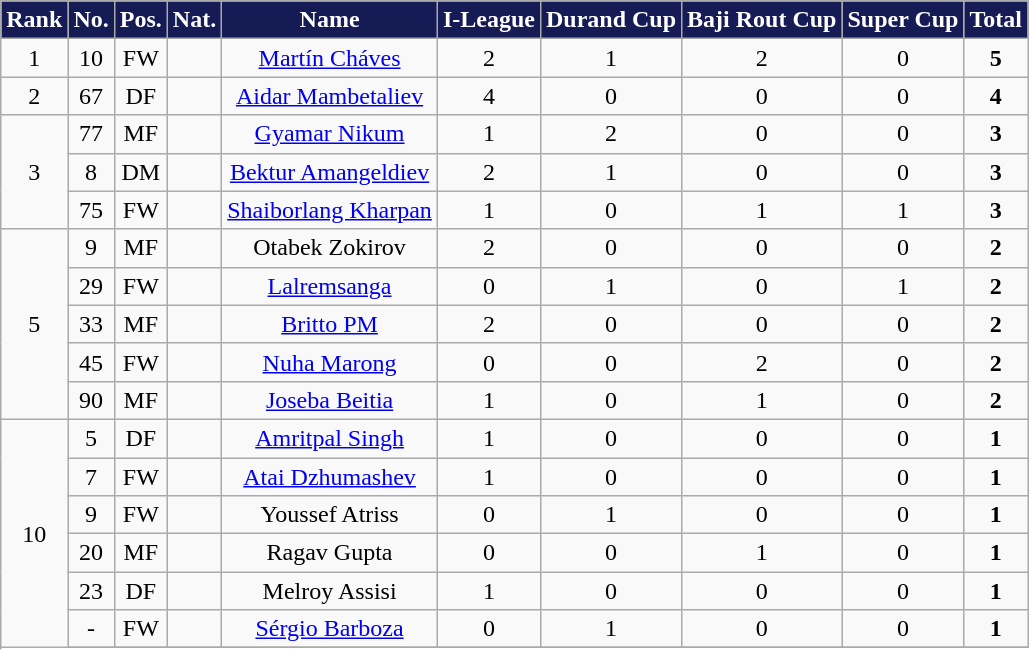<table class="wikitable" style="text-align: center;">
<tr>
<th style="background:#151B54; color:white;"  text-align:center;">Rank</th>
<th style="background:#151B54; color:white;"  text-align:center;">No.</th>
<th style="background:#151B54; color:white;"  text-align:center;">Pos.</th>
<th style="background:#151B54; color:white;"  text-align:center;">Nat.</th>
<th style="background:#151B54; color:white;"  text-align:center;">Name</th>
<th style="background:#151B54; color:white;"  text-align:center;">I-League</th>
<th style="background:#151B54; color:white;"  text-align:center;">Durand Cup</th>
<th style="background:#151B54; color:white;"  text-align:center;">Baji Rout Cup</th>
<th style="background:#151B54; color:white;"  text-align:center;">Super Cup</th>
<th style="background:#151B54; color:white;"  text-align:center;">Total</th>
</tr>
<tr>
<td rowspan="1">1</td>
<td>10</td>
<td>FW</td>
<td></td>
<td><a href='#'>Martín Cháves</a></td>
<td>2</td>
<td>1</td>
<td>2</td>
<td>0</td>
<td><strong>5</strong></td>
</tr>
<tr>
<td rowspan="1">2</td>
<td>67</td>
<td>DF</td>
<td></td>
<td><a href='#'>Aidar Mambetaliev</a></td>
<td>4</td>
<td>0</td>
<td>0</td>
<td>0</td>
<td><strong>4</strong></td>
</tr>
<tr>
<td rowspan="3">3</td>
<td>77</td>
<td>MF</td>
<td></td>
<td><a href='#'>Gyamar Nikum</a></td>
<td>1</td>
<td>2</td>
<td>0</td>
<td>0</td>
<td><strong>3</strong></td>
</tr>
<tr>
<td>8</td>
<td>DM</td>
<td></td>
<td><a href='#'>Bektur Amangeldiev</a></td>
<td>2</td>
<td>1</td>
<td>0</td>
<td>0</td>
<td><strong>3</strong></td>
</tr>
<tr>
<td>75</td>
<td>FW</td>
<td></td>
<td><a href='#'>Shaiborlang Kharpan</a></td>
<td>1</td>
<td>0</td>
<td>1</td>
<td>1</td>
<td><strong>3</strong></td>
</tr>
<tr>
<td rowspan="5">5</td>
<td>9</td>
<td>MF</td>
<td></td>
<td>Otabek Zokirov</td>
<td>2</td>
<td>0</td>
<td>0</td>
<td>0</td>
<td><strong>2</strong></td>
</tr>
<tr>
<td>29</td>
<td>FW</td>
<td></td>
<td><a href='#'>Lalremsanga</a></td>
<td>0</td>
<td>1</td>
<td>0</td>
<td>1</td>
<td><strong>2</strong></td>
</tr>
<tr>
<td>33</td>
<td>MF</td>
<td></td>
<td><a href='#'>Britto PM</a></td>
<td>2</td>
<td>0</td>
<td>0</td>
<td>0</td>
<td><strong>2</strong></td>
</tr>
<tr>
<td>45</td>
<td>FW</td>
<td></td>
<td><a href='#'>Nuha Marong</a></td>
<td>0</td>
<td>0</td>
<td>2</td>
<td>0</td>
<td><strong>2</strong></td>
</tr>
<tr>
<td>90</td>
<td>MF</td>
<td></td>
<td><a href='#'>Joseba Beitia</a></td>
<td>1</td>
<td>0</td>
<td>1</td>
<td>0</td>
<td><strong>2</strong></td>
</tr>
<tr>
<td rowspan="7">10</td>
<td>5</td>
<td>DF</td>
<td></td>
<td><a href='#'>Amritpal Singh</a></td>
<td>1</td>
<td>0</td>
<td>0</td>
<td>0</td>
<td><strong>1</strong></td>
</tr>
<tr>
<td>7</td>
<td>FW</td>
<td></td>
<td><a href='#'>Atai Dzhumashev</a></td>
<td>1</td>
<td>0</td>
<td>0</td>
<td>0</td>
<td><strong>1</strong></td>
</tr>
<tr>
<td>9</td>
<td>FW</td>
<td></td>
<td>Youssef Atriss</td>
<td>0</td>
<td>1</td>
<td>0</td>
<td>0</td>
<td><strong>1</strong></td>
</tr>
<tr>
<td>20</td>
<td>MF</td>
<td></td>
<td>Ragav Gupta</td>
<td>0</td>
<td>0</td>
<td>1</td>
<td>0</td>
<td><strong>1</strong></td>
</tr>
<tr>
<td>23</td>
<td>DF</td>
<td></td>
<td>Melroy Assisi</td>
<td>1</td>
<td>0</td>
<td>0</td>
<td>0</td>
<td><strong>1</strong></td>
</tr>
<tr>
<td>-</td>
<td>FW</td>
<td></td>
<td><a href='#'>Sérgio Barboza</a></td>
<td>0</td>
<td>1</td>
<td>0</td>
<td>0</td>
<td><strong>1</strong></td>
</tr>
<tr>
</tr>
</table>
